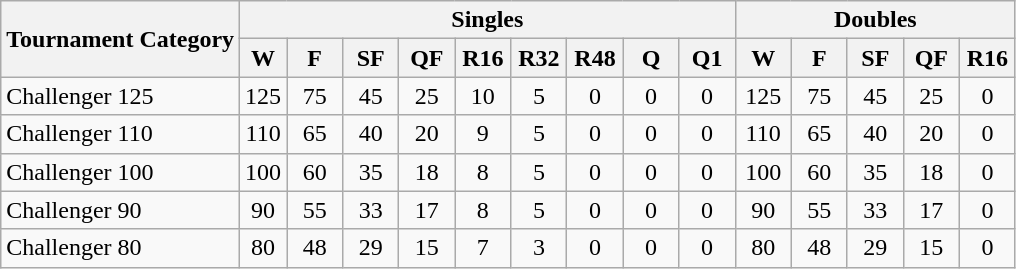<table class="wikitable" style=text-align:center;>
<tr>
<th rowspan=2 align=center>Tournament Category</th>
<th colspan=9 align=center>Singles</th>
<th colspan=5 align=center>Doubles</th>
</tr>
<tr>
<th !width=30>W</th>
<th width=30>F</th>
<th width=30>SF</th>
<th width=30>QF</th>
<th width=30>R16</th>
<th width=30>R32</th>
<th width=30>R48</th>
<th width=30>Q</th>
<th width=30>Q1</th>
<th width=30>W</th>
<th width=30>F</th>
<th width=30>SF</th>
<th width=30>QF</th>
<th width=30>R16</th>
</tr>
<tr>
<td align=left>Challenger 125</td>
<td>125</td>
<td>75</td>
<td>45</td>
<td>25</td>
<td>10</td>
<td>5</td>
<td>0</td>
<td>0</td>
<td>0</td>
<td>125</td>
<td>75</td>
<td>45</td>
<td>25</td>
<td>0</td>
</tr>
<tr>
<td align=left>Challenger 110</td>
<td>110</td>
<td>65</td>
<td>40</td>
<td>20</td>
<td>9</td>
<td>5</td>
<td>0</td>
<td>0</td>
<td>0</td>
<td>110</td>
<td>65</td>
<td>40</td>
<td>20</td>
<td>0</td>
</tr>
<tr>
<td align=left>Challenger 100</td>
<td>100</td>
<td>60</td>
<td>35</td>
<td>18</td>
<td>8</td>
<td>5</td>
<td>0</td>
<td>0</td>
<td>0</td>
<td>100</td>
<td>60</td>
<td>35</td>
<td>18</td>
<td>0</td>
</tr>
<tr>
<td align=left>Challenger 90</td>
<td>90</td>
<td>55</td>
<td>33</td>
<td>17</td>
<td>8</td>
<td>5</td>
<td>0</td>
<td>0</td>
<td>0</td>
<td>90</td>
<td>55</td>
<td>33</td>
<td>17</td>
<td>0</td>
</tr>
<tr>
<td align=left>Challenger 80</td>
<td>80</td>
<td>48</td>
<td>29</td>
<td>15</td>
<td>7</td>
<td>3</td>
<td>0</td>
<td>0</td>
<td>0</td>
<td>80</td>
<td>48</td>
<td>29</td>
<td>15</td>
<td>0</td>
</tr>
</table>
